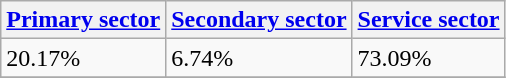<table class="wikitable" border="1">
<tr>
<th><a href='#'>Primary sector</a></th>
<th><a href='#'>Secondary sector</a></th>
<th><a href='#'>Service sector</a></th>
</tr>
<tr>
<td>20.17%</td>
<td>6.74%</td>
<td>73.09%</td>
</tr>
<tr>
</tr>
</table>
